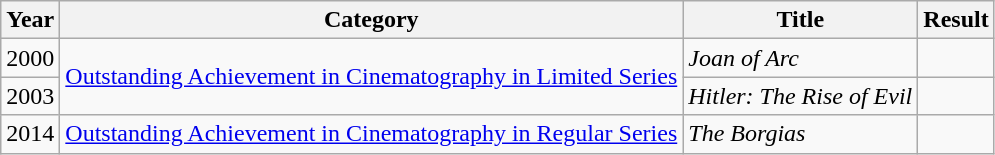<table class="wikitable">
<tr>
<th>Year</th>
<th>Category</th>
<th>Title</th>
<th>Result</th>
</tr>
<tr>
<td>2000</td>
<td rowspan=2><a href='#'>Outstanding Achievement in Cinematography in Limited Series</a></td>
<td><em>Joan of Arc</em></td>
<td></td>
</tr>
<tr>
<td>2003</td>
<td><em>Hitler: The Rise of Evil</em></td>
<td></td>
</tr>
<tr>
<td>2014</td>
<td><a href='#'>Outstanding Achievement in Cinematography in Regular Series</a></td>
<td><em>The Borgias</em></td>
<td></td>
</tr>
</table>
